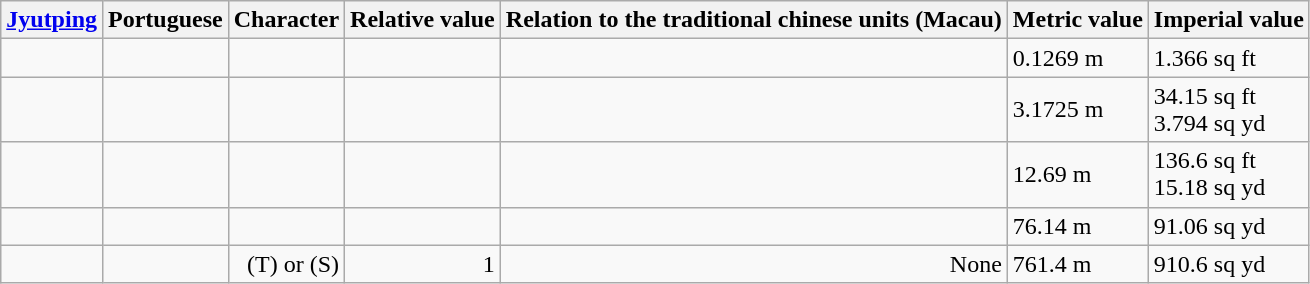<table class="wikitable">
<tr>
<th><a href='#'>Jyutping</a></th>
<th>Portuguese</th>
<th>Character</th>
<th>Relative value</th>
<th>Relation to the traditional chinese units (Macau)</th>
<th>Metric value</th>
<th>Imperial value</th>
</tr>
<tr>
<td align=center></td>
<td align="left"></td>
<td align="right"></td>
<td align=right></td>
<td align="right"></td>
<td align="left">0.1269 m</td>
<td align=left>1.366 sq ft</td>
</tr>
<tr>
<td align=center></td>
<td align="left"></td>
<td align="right"></td>
<td align=right></td>
<td align="right"></td>
<td align="left">3.1725 m</td>
<td align=left>34.15 sq ft<br>3.794 sq yd</td>
</tr>
<tr>
<td align=center></td>
<td align="left"></td>
<td align="right"></td>
<td align=right></td>
<td align="right"></td>
<td align="left">12.69 m</td>
<td align=left>136.6 sq ft<br>15.18 sq yd</td>
</tr>
<tr>
<td align=center></td>
<td align="left"></td>
<td align="right"></td>
<td align=right></td>
<td align="right"></td>
<td align="left">76.14 m</td>
<td align=left>91.06 sq yd</td>
</tr>
<tr>
<td align=center></td>
<td align="left"></td>
<td align="right"> (T) or  (S)</td>
<td align=right>1</td>
<td align="right">None</td>
<td align="left">761.4 m</td>
<td align=left>910.6 sq yd</td>
</tr>
</table>
